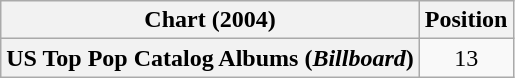<table class="wikitable plainrowheaders" style="text-align:center;">
<tr>
<th scope="col">Chart (2004)</th>
<th scope="col">Position</th>
</tr>
<tr>
<th scope="row">US Top Pop Catalog Albums (<em>Billboard</em>)</th>
<td>13</td>
</tr>
</table>
